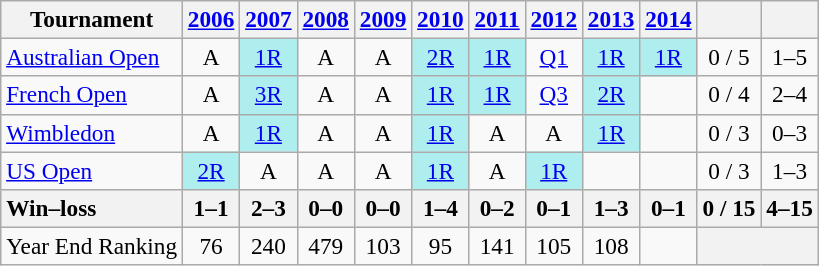<table class=wikitable style=text-align:center;font-size:97%>
<tr>
<th>Tournament</th>
<th><a href='#'>2006</a></th>
<th><a href='#'>2007</a></th>
<th><a href='#'>2008</a></th>
<th><a href='#'>2009</a></th>
<th><a href='#'>2010</a></th>
<th><a href='#'>2011</a></th>
<th><a href='#'>2012</a></th>
<th><a href='#'>2013</a></th>
<th><a href='#'>2014</a></th>
<th></th>
<th></th>
</tr>
<tr>
<td align=left><a href='#'>Australian Open</a></td>
<td>A</td>
<td bgcolor=afeeee><a href='#'>1R</a></td>
<td>A</td>
<td>A</td>
<td bgcolor=afeeee><a href='#'>2R</a></td>
<td bgcolor=afeeee><a href='#'>1R</a></td>
<td><a href='#'>Q1</a></td>
<td bgcolor=afeeee><a href='#'>1R</a></td>
<td bgcolor=afeeee><a href='#'>1R</a></td>
<td>0 / 5</td>
<td>1–5</td>
</tr>
<tr>
<td align=left><a href='#'>French Open</a></td>
<td>A</td>
<td bgcolor=afeeee><a href='#'>3R</a></td>
<td>A</td>
<td>A</td>
<td bgcolor=afeeee><a href='#'>1R</a></td>
<td bgcolor=afeeee><a href='#'>1R</a></td>
<td><a href='#'>Q3</a></td>
<td bgcolor=afeeee><a href='#'>2R</a></td>
<td></td>
<td>0 / 4</td>
<td>2–4</td>
</tr>
<tr>
<td align=left><a href='#'>Wimbledon</a></td>
<td>A</td>
<td bgcolor=afeeee><a href='#'>1R</a></td>
<td>A</td>
<td>A</td>
<td bgcolor=afeeee><a href='#'>1R</a></td>
<td>A</td>
<td>A</td>
<td bgcolor=afeeee><a href='#'>1R</a></td>
<td></td>
<td>0 / 3</td>
<td>0–3</td>
</tr>
<tr>
<td align=left><a href='#'>US Open</a></td>
<td bgcolor=afeeee><a href='#'>2R</a></td>
<td>A</td>
<td>A</td>
<td>A</td>
<td bgcolor=afeeee><a href='#'>1R</a></td>
<td>A</td>
<td bgcolor=afeeee><a href='#'>1R</a></td>
<td></td>
<td></td>
<td>0 / 3</td>
<td>1–3</td>
</tr>
<tr>
<th style=text-align:left>Win–loss</th>
<th>1–1</th>
<th>2–3</th>
<th>0–0</th>
<th>0–0</th>
<th>1–4</th>
<th>0–2</th>
<th>0–1</th>
<th>1–3</th>
<th>0–1</th>
<th>0 / 15</th>
<th>4–15</th>
</tr>
<tr>
<td align=left>Year End Ranking</td>
<td>76</td>
<td>240</td>
<td>479</td>
<td>103</td>
<td>95</td>
<td>141</td>
<td>105</td>
<td>108</td>
<td></td>
<th colspan=2></th>
</tr>
</table>
